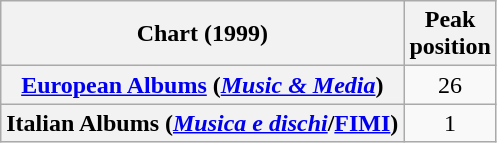<table class="wikitable sortable plainrowheaders" style="text-align:center">
<tr>
<th scope="col">Chart (1999)</th>
<th scope="col">Peak<br>position</th>
</tr>
<tr>
<th scope="row"><a href='#'>European Albums</a> (<em><a href='#'>Music & Media</a></em>)</th>
<td>26</td>
</tr>
<tr>
<th scope="row">Italian Albums (<em><a href='#'>Musica e dischi</a></em>/<a href='#'>FIMI</a>)</th>
<td>1</td>
</tr>
</table>
